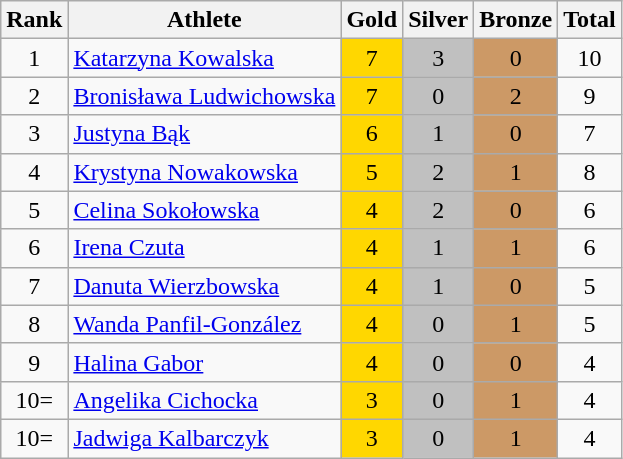<table class="wikitable sortable" style="text-align: center;">
<tr>
<th>Rank</th>
<th>Athlete</th>
<th bgcolor="gold">Gold</th>
<th bgcolor="silver">Silver</th>
<th bgcolor="CC9966">Bronze</th>
<th>Total</th>
</tr>
<tr>
<td>1</td>
<td align="left"><a href='#'>Katarzyna Kowalska</a></td>
<td bgcolor="gold">7</td>
<td bgcolor="silver">3</td>
<td bgcolor="cc9966">0</td>
<td>10</td>
</tr>
<tr>
<td>2</td>
<td align="left"><a href='#'>Bronisława Ludwichowska</a></td>
<td bgcolor="gold">7</td>
<td bgcolor="silver">0</td>
<td bgcolor="cc9966">2</td>
<td>9</td>
</tr>
<tr>
<td>3</td>
<td align="left"><a href='#'>Justyna Bąk</a></td>
<td bgcolor="gold">6</td>
<td bgcolor="silver">1</td>
<td bgcolor="cc9966">0</td>
<td>7</td>
</tr>
<tr>
<td>4</td>
<td align="left"><a href='#'>Krystyna Nowakowska</a></td>
<td bgcolor="gold">5</td>
<td bgcolor="silver">2</td>
<td bgcolor="cc9966">1</td>
<td>8</td>
</tr>
<tr>
<td>5</td>
<td align="left"><a href='#'>Celina Sokołowska</a></td>
<td bgcolor="gold">4</td>
<td bgcolor="silver">2</td>
<td bgcolor="cc9966">0</td>
<td>6</td>
</tr>
<tr>
<td>6</td>
<td align="left"><a href='#'>Irena Czuta</a></td>
<td bgcolor="gold">4</td>
<td bgcolor="silver">1</td>
<td bgcolor="cc9966">1</td>
<td>6</td>
</tr>
<tr>
<td>7</td>
<td align="left"><a href='#'>Danuta Wierzbowska</a></td>
<td bgcolor="gold">4</td>
<td bgcolor="silver">1</td>
<td bgcolor="cc9966">0</td>
<td>5</td>
</tr>
<tr>
<td>8</td>
<td align="left"><a href='#'>Wanda Panfil-González</a></td>
<td bgcolor="gold">4</td>
<td bgcolor="silver">0</td>
<td bgcolor="cc9966">1</td>
<td>5</td>
</tr>
<tr>
<td>9</td>
<td align="left"><a href='#'>Halina Gabor</a></td>
<td bgcolor="gold">4</td>
<td bgcolor="silver">0</td>
<td bgcolor="cc9966">0</td>
<td>4</td>
</tr>
<tr>
<td>10=</td>
<td align="left"><a href='#'>Angelika Cichocka</a></td>
<td bgcolor="gold">3</td>
<td bgcolor="silver">0</td>
<td bgcolor="cc9966">1</td>
<td>4</td>
</tr>
<tr>
<td>10=</td>
<td align="left"><a href='#'>Jadwiga Kalbarczyk</a></td>
<td bgcolor="gold">3</td>
<td bgcolor="silver">0</td>
<td bgcolor="cc9966">1</td>
<td>4</td>
</tr>
</table>
